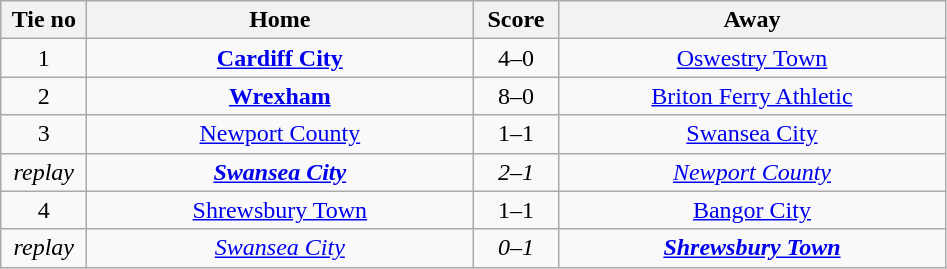<table class="wikitable" style="text-align:center">
<tr>
<th width=50>Tie no</th>
<th width=250>Home</th>
<th width=50>Score</th>
<th width=250>Away</th>
</tr>
<tr>
<td>1</td>
<td><strong><a href='#'>Cardiff City</a></strong></td>
<td>4–0</td>
<td><a href='#'>Oswestry Town</a></td>
</tr>
<tr>
<td>2</td>
<td><strong><a href='#'>Wrexham</a></strong></td>
<td>8–0</td>
<td><a href='#'>Briton Ferry Athletic</a></td>
</tr>
<tr>
<td>3</td>
<td><a href='#'>Newport County</a></td>
<td>1–1</td>
<td><a href='#'>Swansea City</a></td>
</tr>
<tr>
<td><em>replay</em></td>
<td><strong><em><a href='#'>Swansea City</a></em></strong></td>
<td><em>2–1</em></td>
<td><em><a href='#'>Newport County</a></em></td>
</tr>
<tr>
<td>4</td>
<td><a href='#'>Shrewsbury Town</a></td>
<td>1–1</td>
<td><a href='#'>Bangor City</a></td>
</tr>
<tr>
<td><em>replay</em></td>
<td><em><a href='#'>Swansea City</a></em></td>
<td><em>0–1</em></td>
<td><strong><em><a href='#'>Shrewsbury Town</a></em></strong></td>
</tr>
</table>
